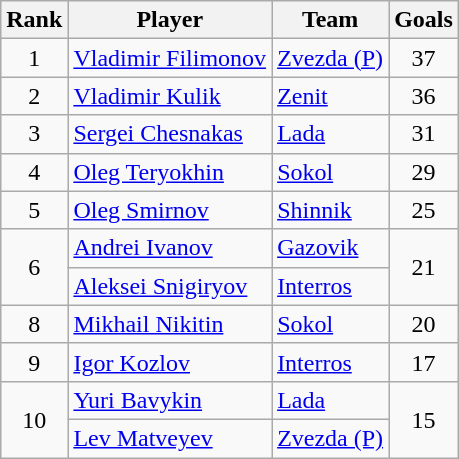<table class="wikitable">
<tr>
<th>Rank</th>
<th>Player</th>
<th>Team</th>
<th>Goals</th>
</tr>
<tr>
<td align=center>1</td>
<td> <a href='#'>Vladimir Filimonov</a></td>
<td><a href='#'>Zvezda (P)</a></td>
<td align=center>37</td>
</tr>
<tr>
<td align=center>2</td>
<td> <a href='#'>Vladimir Kulik</a></td>
<td><a href='#'>Zenit</a></td>
<td align=center>36</td>
</tr>
<tr>
<td align=center>3</td>
<td> <a href='#'>Sergei Chesnakas</a></td>
<td><a href='#'>Lada</a></td>
<td align=center>31</td>
</tr>
<tr>
<td align=center>4</td>
<td> <a href='#'>Oleg Teryokhin</a></td>
<td><a href='#'>Sokol</a></td>
<td align=center>29</td>
</tr>
<tr>
<td align=center>5</td>
<td> <a href='#'>Oleg Smirnov</a></td>
<td><a href='#'>Shinnik</a></td>
<td align=center>25</td>
</tr>
<tr>
<td rowspan=2 align=center>6</td>
<td> <a href='#'>Andrei Ivanov</a></td>
<td><a href='#'>Gazovik</a></td>
<td rowspan=2 align=center>21</td>
</tr>
<tr>
<td> <a href='#'>Aleksei Snigiryov</a></td>
<td><a href='#'>Interros</a></td>
</tr>
<tr>
<td align=center>8</td>
<td> <a href='#'>Mikhail Nikitin</a></td>
<td><a href='#'>Sokol</a></td>
<td align=center>20</td>
</tr>
<tr>
<td align=center>9</td>
<td> <a href='#'>Igor Kozlov</a></td>
<td><a href='#'>Interros</a></td>
<td align=center>17</td>
</tr>
<tr>
<td rowspan=2 align=center>10</td>
<td> <a href='#'>Yuri Bavykin</a></td>
<td><a href='#'>Lada</a></td>
<td rowspan=2 align=center>15</td>
</tr>
<tr>
<td> <a href='#'>Lev Matveyev</a></td>
<td><a href='#'>Zvezda (P)</a></td>
</tr>
</table>
